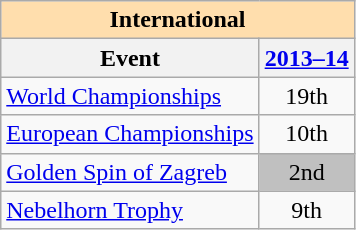<table class="wikitable" style="text-align:center">
<tr>
<th style="background-color: #ffdead; " colspan=2 align=center>International</th>
</tr>
<tr>
<th>Event</th>
<th><a href='#'>2013–14</a></th>
</tr>
<tr>
<td align=left><a href='#'>World Championships</a></td>
<td>19th</td>
</tr>
<tr>
<td align=left><a href='#'>European Championships</a></td>
<td>10th</td>
</tr>
<tr>
<td align=left><a href='#'>Golden Spin of Zagreb</a></td>
<td bgcolor=silver>2nd</td>
</tr>
<tr>
<td align=left><a href='#'>Nebelhorn Trophy</a></td>
<td>9th</td>
</tr>
</table>
